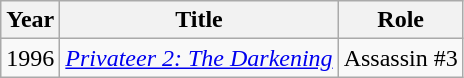<table class="wikitable sortable">
<tr>
<th>Year</th>
<th>Title</th>
<th>Role</th>
</tr>
<tr>
<td>1996</td>
<td><em><a href='#'>Privateer 2: The Darkening</a></em></td>
<td>Assassin #3</td>
</tr>
</table>
